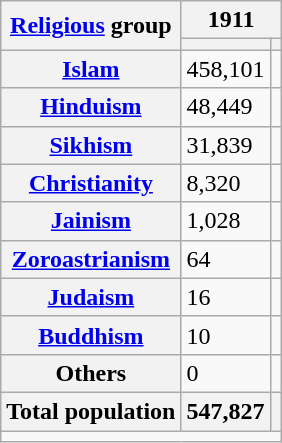<table class="wikitable sortable">
<tr>
<th rowspan="2"><a href='#'>Religious</a> group</th>
<th colspan="2">1911</th>
</tr>
<tr>
<th><a href='#'></a></th>
<th></th>
</tr>
<tr>
<th><a href='#'>Islam</a> </th>
<td>458,101</td>
<td></td>
</tr>
<tr>
<th><a href='#'>Hinduism</a> </th>
<td>48,449</td>
<td></td>
</tr>
<tr>
<th><a href='#'>Sikhism</a> </th>
<td>31,839</td>
<td></td>
</tr>
<tr>
<th><a href='#'>Christianity</a> </th>
<td>8,320</td>
<td></td>
</tr>
<tr>
<th><a href='#'>Jainism</a> </th>
<td>1,028</td>
<td></td>
</tr>
<tr>
<th><a href='#'>Zoroastrianism</a> </th>
<td>64</td>
<td></td>
</tr>
<tr>
<th><a href='#'>Judaism</a> </th>
<td>16</td>
<td></td>
</tr>
<tr>
<th><a href='#'>Buddhism</a> </th>
<td>10</td>
<td></td>
</tr>
<tr>
<th>Others</th>
<td>0</td>
<td></td>
</tr>
<tr>
<th>Total population</th>
<th>547,827</th>
<th></th>
</tr>
<tr class="sortbottom">
<td colspan="3"></td>
</tr>
</table>
